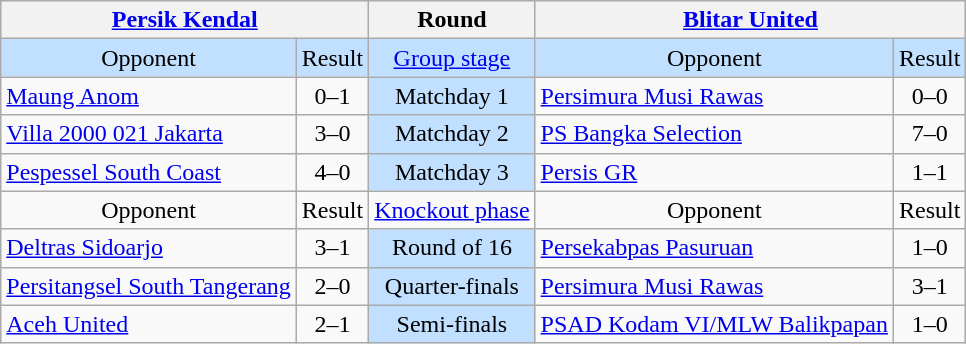<table class="wikitable" style="text-align:center">
<tr>
<th colspan=2><a href='#'>Persik Kendal</a></th>
<th>Round</th>
<th colspan=2><a href='#'>Blitar United</a></th>
</tr>
<tr style="background:#c1e0ff">
<td>Opponent</td>
<td>Result</td>
<td><a href='#'>Group stage</a></td>
<td>Opponent</td>
<td>Result</td>
</tr>
<tr>
<td align=left><a href='#'>Maung Anom</a></td>
<td>0–1</td>
<td style="background:#c1e0ff">Matchday 1</td>
<td align=left><a href='#'>Persimura Musi Rawas</a></td>
<td>0–0</td>
</tr>
<tr>
<td align=left><a href='#'>Villa 2000 021 Jakarta</a></td>
<td>3–0</td>
<td style="background:#c1e0ff">Matchday 2</td>
<td align=left><a href='#'>PS Bangka Selection</a></td>
<td>7–0</td>
</tr>
<tr>
<td align=left><a href='#'>Pespessel South Coast</a></td>
<td>4–0</td>
<td style="background:#c1e0ff">Matchday 3</td>
<td align=left><a href='#'>Persis GR</a></td>
<td>1–1</td>
</tr>
<tr>
<td>Opponent</td>
<td>Result</td>
<td><a href='#'>Knockout phase</a></td>
<td>Opponent</td>
<td>Result</td>
</tr>
<tr>
<td align=left><a href='#'>Deltras Sidoarjo</a></td>
<td>3–1</td>
<td style="background:#c1e0ff">Round of 16</td>
<td align=left><a href='#'>Persekabpas Pasuruan</a></td>
<td>1–0</td>
</tr>
<tr>
<td align=left><a href='#'>Persitangsel South Tangerang</a></td>
<td>2–0</td>
<td style="background:#c1e0ff">Quarter-finals</td>
<td align=left><a href='#'>Persimura Musi Rawas</a></td>
<td>3–1</td>
</tr>
<tr>
<td align=left><a href='#'>Aceh United</a></td>
<td>2–1</td>
<td style="background:#c1e0ff">Semi-finals</td>
<td align=left><a href='#'>PSAD Kodam VI/MLW Balikpapan</a></td>
<td>1–0</td>
</tr>
</table>
